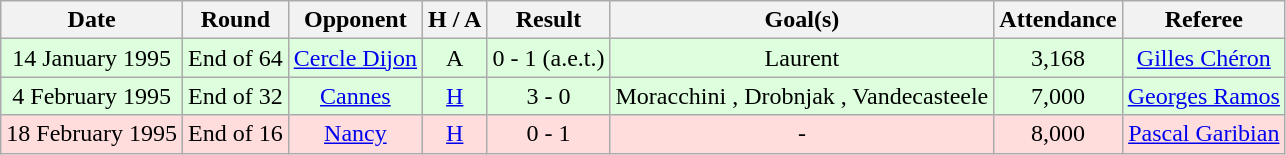<table class="wikitable sortable" style="text-align:center">
<tr>
<th class="sortable">Date</th>
<th>Round</th>
<th>Opponent</th>
<th>H / A</th>
<th>Result</th>
<th>Goal(s)</th>
<th>Attendance</th>
<th>Referee</th>
</tr>
<tr style="background:#dfd;">
<td>14 January 1995</td>
<td>End of 64</td>
<td><a href='#'>Cercle Dijon</a></td>
<td>A</td>
<td>0 - 1 (a.e.t.)</td>
<td>Laurent </td>
<td>3,168</td>
<td><a href='#'>Gilles Chéron</a></td>
</tr>
<tr style="background:#dfd;">
<td>4 February 1995</td>
<td>End of 32</td>
<td><a href='#'>Cannes</a></td>
<td><a href='#'>H</a></td>
<td>3 - 0</td>
<td>Moracchini , Drobnjak , Vandecasteele </td>
<td>7,000</td>
<td><a href='#'>Georges Ramos</a></td>
</tr>
<tr style="background:#fdd;">
<td>18 February 1995</td>
<td>End of 16</td>
<td><a href='#'>Nancy</a></td>
<td><a href='#'>H</a></td>
<td>0 - 1</td>
<td>-</td>
<td>8,000</td>
<td><a href='#'>Pascal Garibian</a></td>
</tr>
</table>
